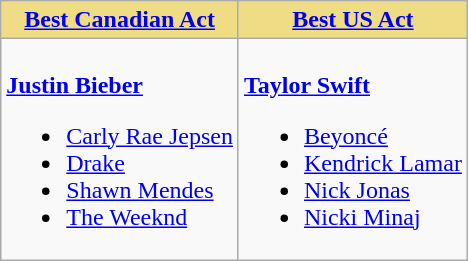<table class=wikitable style="width=100%">
<tr>
<th style="background:#EEDD85; width=50%"><a href='#'>Best Canadian Act</a></th>
<th style="background:#EEDD85; width=50%"><a href='#'>Best US Act</a></th>
</tr>
<tr>
<td valign="top"><br><strong><a href='#'>Justin Bieber</a></strong><ul><li><a href='#'>Carly Rae Jepsen</a></li><li><a href='#'>Drake</a></li><li><a href='#'>Shawn Mendes</a></li><li><a href='#'>The Weeknd</a></li></ul></td>
<td valign="top"><br><strong><a href='#'>Taylor Swift</a></strong><ul><li><a href='#'>Beyoncé</a></li><li><a href='#'>Kendrick Lamar</a></li><li><a href='#'>Nick Jonas</a></li><li><a href='#'>Nicki Minaj</a></li></ul></td>
</tr>
</table>
